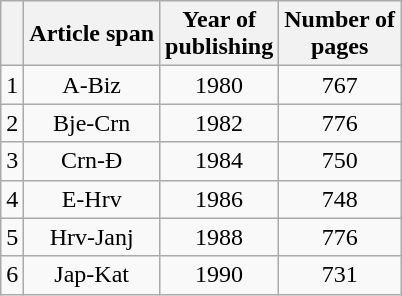<table class="wikitable">
<tr>
<th></th>
<th>Article span</th>
<th>Year of<br>publishing</th>
<th>Number of<br>pages</th>
</tr>
<tr>
<td>1</td>
<td align="center">A-Biz</td>
<td align="center">1980</td>
<td align="center">767</td>
</tr>
<tr>
<td>2</td>
<td align="center">Bje-Crn</td>
<td align="center">1982</td>
<td align="center">776</td>
</tr>
<tr>
<td>3</td>
<td align="center">Crn-Đ</td>
<td align="center">1984</td>
<td align="center">750</td>
</tr>
<tr>
<td>4</td>
<td align="center">E-Hrv</td>
<td align="center">1986</td>
<td align="center">748</td>
</tr>
<tr>
<td>5</td>
<td align="center">Hrv-Janj</td>
<td align="center">1988</td>
<td align="center">776</td>
</tr>
<tr>
<td>6</td>
<td align="center">Jap-Kat</td>
<td align="center">1990</td>
<td align="center">731</td>
</tr>
</table>
